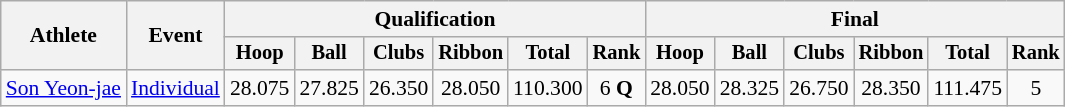<table class=wikitable style="font-size:90%">
<tr>
<th rowspan=2>Athlete</th>
<th rowspan=2>Event</th>
<th colspan=6>Qualification</th>
<th colspan=6>Final</th>
</tr>
<tr style="font-size:95%">
<th>Hoop</th>
<th>Ball</th>
<th>Clubs</th>
<th>Ribbon</th>
<th>Total</th>
<th>Rank</th>
<th>Hoop</th>
<th>Ball</th>
<th>Clubs</th>
<th>Ribbon</th>
<th>Total</th>
<th>Rank</th>
</tr>
<tr align=center>
<td align=left><a href='#'>Son Yeon-jae</a></td>
<td align=left><a href='#'>Individual</a></td>
<td>28.075</td>
<td>27.825</td>
<td>26.350</td>
<td>28.050</td>
<td>110.300</td>
<td>6 <strong>Q</strong></td>
<td>28.050</td>
<td>28.325</td>
<td>26.750</td>
<td>28.350</td>
<td>111.475</td>
<td>5</td>
</tr>
</table>
